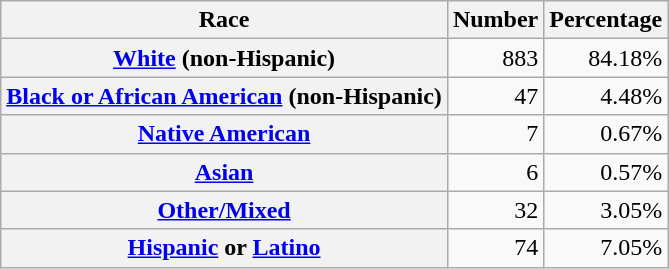<table class="wikitable" style="text-align:right">
<tr>
<th scope="col">Race</th>
<th scope="col">Number</th>
<th scope="col">Percentage</th>
</tr>
<tr>
<th scope="row"><a href='#'>White</a> (non-Hispanic)</th>
<td>883</td>
<td>84.18%</td>
</tr>
<tr>
<th scope="row"><a href='#'>Black or African American</a> (non-Hispanic)</th>
<td>47</td>
<td>4.48%</td>
</tr>
<tr>
<th scope="row"><a href='#'>Native American</a></th>
<td>7</td>
<td>0.67%</td>
</tr>
<tr>
<th scope="row"><a href='#'>Asian</a></th>
<td>6</td>
<td>0.57%</td>
</tr>
<tr>
<th scope="row"><a href='#'>Other/Mixed</a></th>
<td>32</td>
<td>3.05%</td>
</tr>
<tr>
<th scope="row"><a href='#'>Hispanic</a> or <a href='#'>Latino</a></th>
<td>74</td>
<td>7.05%</td>
</tr>
</table>
